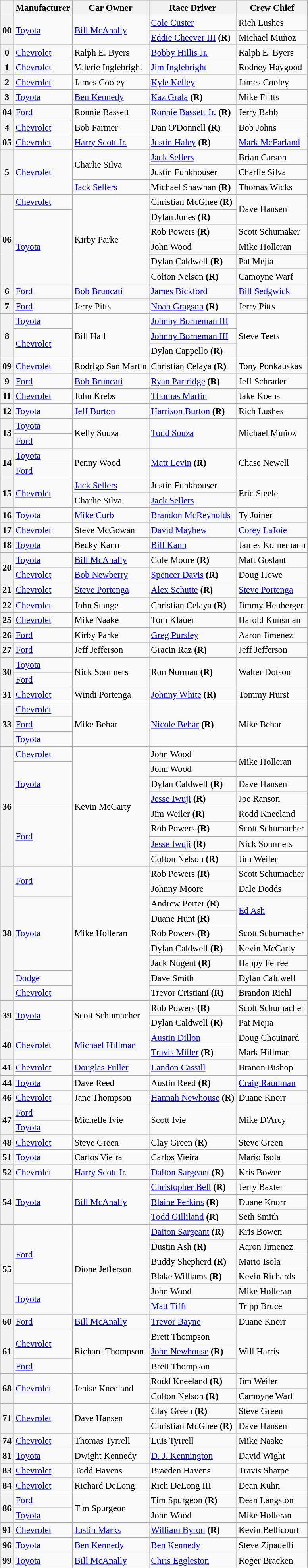<table class="wikitable" style="font-size: 95%;">
<tr>
<th></th>
<th>Manufacturer</th>
<th>Car Owner</th>
<th>Race Driver</th>
<th>Crew Chief</th>
</tr>
<tr>
<th rowspan=2>00</th>
<td rowspan=2><a href='#'>Toyota</a></td>
<td rowspan=2><a href='#'>Bill McAnally</a></td>
<td><a href='#'>Cole Custer</a> <small></small></td>
<td>Rich Lushes</td>
</tr>
<tr>
<td><a href='#'>Eddie Cheever III</a> <strong>(R)</strong> <small></small></td>
<td>Michael Muñoz</td>
</tr>
<tr>
<th>0</th>
<td><a href='#'>Chevrolet</a></td>
<td>Ralph E. Byers</td>
<td><a href='#'>Bobby Hillis Jr.</a> <small></small></td>
<td>Ralph E. Byers</td>
</tr>
<tr>
<th>1</th>
<td><a href='#'>Chevrolet</a></td>
<td>Valerie Inglebright</td>
<td><a href='#'>Jim Inglebright</a> <small></small></td>
<td>Rodney Haygood</td>
</tr>
<tr>
<th>2</th>
<td><a href='#'>Chevrolet</a></td>
<td>James Cooley</td>
<td><a href='#'>Kyle Kelley</a> <small></small></td>
<td>James Cooley</td>
</tr>
<tr>
<th>3</th>
<td><a href='#'>Toyota</a></td>
<td><a href='#'>Ben Kennedy</a></td>
<td><a href='#'>Kaz Grala</a> <strong>(R)</strong> <small></small></td>
<td>Mike Fritts</td>
</tr>
<tr>
<th>04</th>
<td><a href='#'>Ford</a></td>
<td>Ronnie Bassett</td>
<td><a href='#'>Ronnie Bassett Jr.</a> <strong>(R)</strong> <small></small></td>
<td>Jerry Babb</td>
</tr>
<tr>
<th>4</th>
<td><a href='#'>Chevrolet</a></td>
<td>Bob Farmer</td>
<td>Dan O'Donnell <strong>(R)</strong> <small></small></td>
<td>Bob Johns</td>
</tr>
<tr>
<th>05</th>
<td><a href='#'>Chevrolet</a></td>
<td><a href='#'>Harry Scott Jr.</a></td>
<td><a href='#'>Justin Haley</a> <strong>(R)</strong> <small></small></td>
<td><a href='#'>Mark McFarland</a></td>
</tr>
<tr>
<th rowspan=3>5</th>
<td rowspan=3><a href='#'>Chevrolet</a></td>
<td rowspan=2>Charlie Silva</td>
<td><a href='#'>Jack Sellers</a> <small></small></td>
<td>Brian Carson</td>
</tr>
<tr>
<td>Justin Funkhouser <small></small></td>
<td>Charlie Silva</td>
</tr>
<tr>
<td><a href='#'>Jack Sellers</a></td>
<td>Michael Shawhan <strong>(R)</strong> <small></small></td>
<td>Thomas Wicks</td>
</tr>
<tr>
<th rowspan=6>06</th>
<td><a href='#'>Chevrolet</a> <small></small></td>
<td rowspan=6>Kirby Parke</td>
<td>Christian McGhee <strong>(R)</strong> <small></small></td>
<td rowspan=2>Dave Hansen</td>
</tr>
<tr>
<td rowspan=5><a href='#'>Toyota</a> <small></small></td>
<td>Dylan Jones <strong>(R)</strong> <small></small></td>
</tr>
<tr>
<td>Rob Powers <strong>(R)</strong> <small></small></td>
<td>Scott Schumaker</td>
</tr>
<tr>
<td>John Wood <small></small></td>
<td>Mike Holleran</td>
</tr>
<tr>
<td>Dylan Caldwell <strong>(R)</strong> <small></small></td>
<td>Pat Mejia</td>
</tr>
<tr>
<td>Colton Nelson <strong>(R)</strong> <small></small></td>
<td>Camoyne Warf</td>
</tr>
<tr>
<th>6</th>
<td><a href='#'>Ford</a></td>
<td><a href='#'>Bob Bruncati</a></td>
<td><a href='#'>James Bickford</a></td>
<td><a href='#'>Bill Sedgwick</a></td>
</tr>
<tr>
<th>7</th>
<td><a href='#'>Ford</a></td>
<td>Jerry Pitts</td>
<td><a href='#'>Noah Gragson</a> <strong>(R)</strong></td>
<td>Jerry Pitts</td>
</tr>
<tr>
<th rowspan=3>8</th>
<td><a href='#'>Toyota</a> <small></small></td>
<td rowspan=3>Bill Hall</td>
<td><a href='#'>Johnny Borneman III</a> <small></small></td>
<td rowspan=3>Steve Teets</td>
</tr>
<tr>
<td rowspan=2><a href='#'>Chevrolet</a> <small></small></td>
<td><a href='#'>Johnny Borneman III</a> <small></small></td>
</tr>
<tr>
<td>Dylan Cappello <strong>(R)</strong> <small></small></td>
</tr>
<tr>
<th>09</th>
<td><a href='#'>Chevrolet</a></td>
<td>Rodrigo San Martin</td>
<td>Christian Celaya <strong>(R)</strong> <small></small></td>
<td>Tony Ponkauskas</td>
</tr>
<tr>
<th>9</th>
<td><a href='#'>Ford</a></td>
<td><a href='#'>Bob Bruncati</a></td>
<td><a href='#'>Ryan Partridge</a> <strong>(R)</strong></td>
<td>Jeff Schrader</td>
</tr>
<tr>
<th>11</th>
<td><a href='#'>Chevrolet</a></td>
<td>John Krebs</td>
<td><a href='#'>Thomas Martin</a> <small></small></td>
<td>Jake Koens</td>
</tr>
<tr>
<th>12</th>
<td><a href='#'>Toyota</a></td>
<td><a href='#'>Jeff Burton</a></td>
<td><a href='#'>Harrison Burton</a> <strong>(R)</strong> <small></small></td>
<td>Rich Lushes</td>
</tr>
<tr>
<th rowspan=2>13</th>
<td><a href='#'>Toyota</a> <small></small></td>
<td rowspan=2>Kelly Souza</td>
<td rowspan=2><a href='#'>Todd Souza</a> <small></small></td>
<td rowspan=2>Michael Muñoz</td>
</tr>
<tr>
<td><a href='#'>Ford</a> <small></small></td>
</tr>
<tr>
<th rowspan=2>14</th>
<td><a href='#'>Toyota</a> <small></small></td>
<td rowspan=2>Penny Wood</td>
<td rowspan=2><a href='#'>Matt Levin</a> <strong>(R)</strong></td>
<td rowspan=2>Chase Newell</td>
</tr>
<tr>
<td><a href='#'>Ford</a> <small></small></td>
</tr>
<tr>
<th rowspan=2>15</th>
<td rowspan=2><a href='#'>Chevrolet</a></td>
<td><a href='#'>Jack Sellers</a></td>
<td>Justin Funkhouser <small></small></td>
<td rowspan=2>Eric Steele</td>
</tr>
<tr>
<td>Charlie Silva</td>
<td><a href='#'>Jack Sellers</a> <small></small></td>
</tr>
<tr>
<th>16</th>
<td><a href='#'>Toyota</a></td>
<td><a href='#'>Mike Curb</a></td>
<td><a href='#'>Brandon McReynolds</a></td>
<td>Ty Joiner</td>
</tr>
<tr>
<th>17</th>
<td><a href='#'>Chevrolet</a></td>
<td>Steve McGowan</td>
<td><a href='#'>David Mayhew</a></td>
<td><a href='#'>Corey LaJoie</a></td>
</tr>
<tr>
<th>18</th>
<td><a href='#'>Toyota</a></td>
<td>Becky Kann</td>
<td><a href='#'>Bill Kann</a> <small></small></td>
<td>James Kornemann</td>
</tr>
<tr>
<th rowspan=2>20</th>
<td><a href='#'>Toyota</a> <small></small></td>
<td><a href='#'>Bill McAnally</a></td>
<td>Cole Moore <strong>(R)</strong> <small></small></td>
<td>Matt Goslant</td>
</tr>
<tr>
<td><a href='#'>Chevrolet</a> <small></small></td>
<td><a href='#'>Bob Newberry</a></td>
<td><a href='#'>Spencer Davis</a> <strong>(R)</strong> <small></small></td>
<td>Doug Howe</td>
</tr>
<tr>
<th>21</th>
<td><a href='#'>Chevrolet</a></td>
<td><a href='#'>Steve Portenga</a></td>
<td><a href='#'>Alex Schutte</a> <strong>(R)</strong></td>
<td><a href='#'>Steve Portenga</a></td>
</tr>
<tr>
<th>22</th>
<td><a href='#'>Chevrolet</a></td>
<td>John Stange</td>
<td>Christian Celaya <strong>(R)</strong> <small></small></td>
<td>Jimmy Heuberger</td>
</tr>
<tr>
<th>25</th>
<td><a href='#'>Chevrolet</a></td>
<td>Mike Naake</td>
<td>Tom Klauer <small></small></td>
<td>Harold Kunsman</td>
</tr>
<tr>
<th>26</th>
<td><a href='#'>Ford</a></td>
<td>Kirby Parke</td>
<td><a href='#'>Greg Pursley</a> <small></small></td>
<td>Aaron Jimenez</td>
</tr>
<tr>
<th>27</th>
<td><a href='#'>Ford</a></td>
<td>Jeff Jefferson</td>
<td>Gracin Raz <strong>(R)</strong></td>
<td>Jeff Jefferson</td>
</tr>
<tr>
<th rowspan=2>30</th>
<td><a href='#'>Toyota</a> <small></small></td>
<td rowspan=2>Nick Sommers</td>
<td rowspan=2>Ron Norman <strong>(R)</strong></td>
<td rowspan=2>Walter Dotson</td>
</tr>
<tr>
<td><a href='#'>Ford</a> <small></small></td>
</tr>
<tr>
<th>31</th>
<td><a href='#'>Chevrolet</a></td>
<td>Windi Portenga</td>
<td><a href='#'>Johnny White</a> <strong>(R)</strong></td>
<td>Tommy Hurst</td>
</tr>
<tr>
<th rowspan=3>33</th>
<td><a href='#'>Chevrolet</a> <small></small></td>
<td rowspan=3>Mike Behar</td>
<td rowspan=3><a href='#'>Nicole Behar</a> <strong>(R)</strong></td>
<td rowspan=3>Mike Behar</td>
</tr>
<tr>
<td><a href='#'>Ford</a> <small></small></td>
</tr>
<tr>
<td><a href='#'>Toyota</a> <small></small></td>
</tr>
<tr>
<th rowspan=8>36</th>
<td><a href='#'>Chevrolet</a> <small></small></td>
<td rowspan=8>Kevin McCarty</td>
<td>John Wood <small></small></td>
<td rowspan=2>Mike Holleran</td>
</tr>
<tr>
<td rowspan=3><a href='#'>Toyota</a> <small></small></td>
<td>John Wood <small></small></td>
</tr>
<tr>
<td>Dylan Caldwell <strong>(R)</strong> <small></small></td>
<td>Dave Hansen</td>
</tr>
<tr>
<td><a href='#'>Jesse Iwuji</a> <strong>(R)</strong> <small></small></td>
<td>Joe Ranson</td>
</tr>
<tr>
<td rowspan=4><a href='#'>Ford</a> <small></small></td>
<td>Jim Weiler <strong>(R)</strong> <small></small></td>
<td>Rodd Kneeland</td>
</tr>
<tr>
<td>Rob Powers <strong>(R)</strong> <small></small></td>
<td>Scott Schumacher</td>
</tr>
<tr>
<td><a href='#'>Jesse Iwuji</a> <strong>(R)</strong> <small></small></td>
<td>Nick Sommers</td>
</tr>
<tr>
<td>Colton Nelson <strong>(R)</strong> <small></small></td>
<td>Jim Weiler</td>
</tr>
<tr>
<th rowspan=9>38</th>
<td rowspan=2><a href='#'>Ford</a> <small></small></td>
<td rowspan=9>Mike Holleran</td>
<td>Rob Powers <strong>(R)</strong> <small></small></td>
<td>Scott Schumacher</td>
</tr>
<tr>
<td>Johnny Moore <small></small></td>
<td>Dale Dodds</td>
</tr>
<tr>
<td rowspan=5><a href='#'>Toyota</a> <small></small></td>
<td>Andrew Porter <strong>(R)</strong> <small></small></td>
<td rowspan=2><a href='#'>Ed Ash</a></td>
</tr>
<tr>
<td>Duane Hunt <strong>(R)</strong> <small></small></td>
</tr>
<tr>
<td>Rob Powers <strong>(R)</strong> <small></small></td>
<td>Scott Schumacher</td>
</tr>
<tr>
<td>Dylan Caldwell <strong>(R)</strong> <small></small></td>
<td>Kevin McCarty</td>
</tr>
<tr>
<td>Jack Nugent <strong>(R)</strong> <small></small></td>
<td>Happy Ferree</td>
</tr>
<tr>
<td><a href='#'>Dodge</a> <small></small></td>
<td>Dave Smith <small></small></td>
<td>Dylan Caldwell</td>
</tr>
<tr>
<td><a href='#'>Chevrolet</a> <small></small></td>
<td>Trevor Cristiani <strong>(R)</strong> <small></small></td>
<td>Brandon Riehl</td>
</tr>
<tr>
<th rowspan=2>39</th>
<td rowspan=2><a href='#'>Toyota</a></td>
<td rowspan=2>Scott Schumacher</td>
<td>Rob Powers <strong>(R)</strong> <small></small></td>
<td>Scott Schumacher</td>
</tr>
<tr>
<td>Dylan Caldwell <strong>(R)</strong> <small></small></td>
<td>Pat Mejia</td>
</tr>
<tr>
<th rowspan=2>40</th>
<td rowspan=2><a href='#'>Chevrolet</a></td>
<td rowspan=2><a href='#'>Michael Hillman</a></td>
<td><a href='#'>Austin Dillon</a> <small></small></td>
<td>Doug Chouinard</td>
</tr>
<tr>
<td><a href='#'>Travis Miller</a> <strong>(R)</strong> <small></small></td>
<td>Mark Hillman</td>
</tr>
<tr>
<th>41</th>
<td><a href='#'>Chevrolet</a></td>
<td><a href='#'>Douglas Fuller</a></td>
<td><a href='#'>Landon Cassill</a> <small></small></td>
<td>Branon Bishop</td>
</tr>
<tr>
<th>44</th>
<td><a href='#'>Toyota</a></td>
<td>Dave Reed</td>
<td>Austin Reed <strong>(R)</strong> <small></small></td>
<td><a href='#'>Craig Raudman</a></td>
</tr>
<tr>
<th>46</th>
<td><a href='#'>Chevrolet</a></td>
<td>Jane Thompson</td>
<td><a href='#'>Hannah Newhouse</a> <strong>(R)</strong> <small></small></td>
<td>Duane Knorr</td>
</tr>
<tr>
<th rowspan=2>47</th>
<td><a href='#'>Ford</a> <small></small></td>
<td rowspan=2>Michelle Ivie</td>
<td rowspan=2>Scott Ivie <small></small></td>
<td rowspan=2>Mike D'Arcy</td>
</tr>
<tr>
<td><a href='#'>Toyota</a> <small></small></td>
</tr>
<tr>
<th>48</th>
<td><a href='#'>Chevrolet</a></td>
<td>Steve Green</td>
<td>Clay Green <strong>(R)</strong> <small></small></td>
<td>Steve Green</td>
</tr>
<tr>
<th>51</th>
<td><a href='#'>Toyota</a></td>
<td>Carlos Vieira</td>
<td>Carlos Vieira <small></small></td>
<td>Mario Isola</td>
</tr>
<tr>
<th>52</th>
<td><a href='#'>Chevrolet</a></td>
<td><a href='#'>Harry Scott Jr.</a></td>
<td><a href='#'>Dalton Sargeant</a> <strong>(R)</strong> <small></small></td>
<td>Kris Bowen</td>
</tr>
<tr>
<th rowspan=3>54</th>
<td rowspan=3><a href='#'>Toyota</a></td>
<td rowspan=3><a href='#'>Bill McAnally</a></td>
<td><a href='#'>Christopher Bell</a> <strong>(R)</strong> <small></small></td>
<td>Jerry Baxter</td>
</tr>
<tr>
<td><a href='#'>Blaine Perkins</a> <strong>(R)</strong> <small></small></td>
<td>Duane Knorr</td>
</tr>
<tr>
<td><a href='#'>Todd Gilliland</a> <strong>(R)</strong> <small></small></td>
<td>Seth Smith</td>
</tr>
<tr>
<th rowspan=6>55</th>
<td rowspan=4><a href='#'>Ford</a> <small></small></td>
<td rowspan=6>Dione Jefferson</td>
<td><a href='#'>Dalton Sargeant</a> <strong>(R)</strong> <small></small></td>
<td>Kris Bowen</td>
</tr>
<tr>
<td>Dustin Ash <strong>(R)</strong> <small></small></td>
<td>Aaron Jimenez</td>
</tr>
<tr>
<td>Buddy Shepherd <strong>(R)</strong> <small></small></td>
<td>Mario Isola</td>
</tr>
<tr>
<td>Blake Williams <strong>(R)</strong> <small></small></td>
<td>Kevin Richards</td>
</tr>
<tr>
<td rowspan=2><a href='#'>Toyota</a> <small></small></td>
<td>John Wood <small></small></td>
<td>Mike Holleran</td>
</tr>
<tr>
<td><a href='#'>Matt Tifft</a> <small></small></td>
<td>Tripp Bruce</td>
</tr>
<tr>
<th>60</th>
<td><a href='#'>Ford</a></td>
<td><a href='#'>Bill McAnally</a></td>
<td><a href='#'>Trevor Bayne</a> <small></small></td>
<td>Duane Knorr</td>
</tr>
<tr>
<th rowspan=3>61</th>
<td rowspan=2><a href='#'>Chevrolet</a> <small></small></td>
<td rowspan=3>Richard Thompson</td>
<td>Brett Thompson <small></small></td>
<td rowspan=3>Will Harris</td>
</tr>
<tr>
<td><a href='#'>John Newhouse</a> <strong>(R)</strong> <small></small></td>
</tr>
<tr>
<td><a href='#'>Ford</a> <small></small></td>
<td>Brett Thompson <small></small></td>
</tr>
<tr>
<th rowspan=2>68</th>
<td rowspan=2><a href='#'>Chevrolet</a></td>
<td rowspan=2>Jenise Kneeland</td>
<td>Rodd Kneeland <strong>(R)</strong> <small></small></td>
<td>Jim Weiler</td>
</tr>
<tr>
<td>Colton Nelson <strong>(R)</strong> <small></small></td>
<td>Camoyne Warf</td>
</tr>
<tr>
<th rowspan=2>71</th>
<td rowspan=2><a href='#'>Chevrolet</a></td>
<td rowspan=2>Dave Hansen</td>
<td>Clay Green <strong>(R)</strong> <small></small></td>
<td>Steve Green</td>
</tr>
<tr>
<td>Christian McGhee <strong>(R)</strong> <small></small></td>
<td>Dave Hansen</td>
</tr>
<tr>
<th>74</th>
<td><a href='#'>Chevrolet</a></td>
<td>Thomas Tyrrell</td>
<td>Luis Tyrrell <small></small></td>
<td>Mike Naake</td>
</tr>
<tr>
<th>81</th>
<td><a href='#'>Toyota</a></td>
<td>Dwight Kennedy</td>
<td><a href='#'>D. J. Kennington</a> <small></small></td>
<td>David Wight</td>
</tr>
<tr>
<th>83</th>
<td><a href='#'>Chevrolet</a></td>
<td>Todd Havens</td>
<td>Braeden Havens <small></small></td>
<td>Travis Sharpe</td>
</tr>
<tr>
<th>84</th>
<td><a href='#'>Chevrolet</a></td>
<td>Richard DeLong</td>
<td>Rich DeLong III <small></small></td>
<td>Dean Kuhn</td>
</tr>
<tr>
<th rowspan=2>86</th>
<td><a href='#'>Ford</a> <small></small></td>
<td rowspan=2>Tim Spurgeon</td>
<td>Tim Spurgeon <strong>(R)</strong> <small></small></td>
<td>Dean Langston</td>
</tr>
<tr>
<td><a href='#'>Toyota</a> <small></small></td>
<td>John Wood <small></small></td>
<td>Mike Holleran</td>
</tr>
<tr>
<th>91</th>
<td><a href='#'>Chevrolet</a></td>
<td><a href='#'>Justin Marks</a></td>
<td><a href='#'>William Byron</a> <strong>(R)</strong> <small></small></td>
<td>Kevin Bellicourt</td>
</tr>
<tr>
<th>96</th>
<td><a href='#'>Toyota</a></td>
<td><a href='#'>Ben Kennedy</a></td>
<td><a href='#'>Ben Kennedy</a> <small></small></td>
<td>Steve Zipadelli</td>
</tr>
<tr>
<th>99</th>
<td><a href='#'>Toyota</a></td>
<td><a href='#'>Bill McAnally</a></td>
<td><a href='#'>Chris Eggleston</a></td>
<td>Roger Bracken</td>
</tr>
</table>
